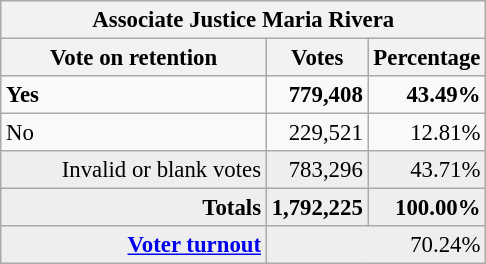<table class="wikitable" style="font-size: 95%;">
<tr style="background-color:#E9E9E9">
<th colspan="3">Associate Justice Maria Rivera</th>
</tr>
<tr bgcolor="#EEEEEE" align="center">
<th style="width: 170px">Vote on retention</th>
<th style="width: 50px">Votes</th>
<th style="width: 40px">Percentage</th>
</tr>
<tr>
<td><strong>Yes</strong></td>
<td align="right"><strong>779,408</strong></td>
<td align="right"><strong>43.49%</strong></td>
</tr>
<tr>
<td>No</td>
<td align="right">229,521</td>
<td align="right">12.81%</td>
</tr>
<tr bgcolor="#EEEEEE">
<td align="right">Invalid or blank votes</td>
<td align="right">783,296</td>
<td align="right">43.71%</td>
</tr>
<tr bgcolor="#EEEEEE">
<td align="right"><strong>Totals</strong></td>
<td align="right"><strong>1,792,225</strong></td>
<td align="right"><strong>100.00%</strong></td>
</tr>
<tr bgcolor="#EEEEEE">
<td align="right"><strong><a href='#'>Voter turnout</a></strong></td>
<td colspan="2" align="right">70.24%</td>
</tr>
</table>
